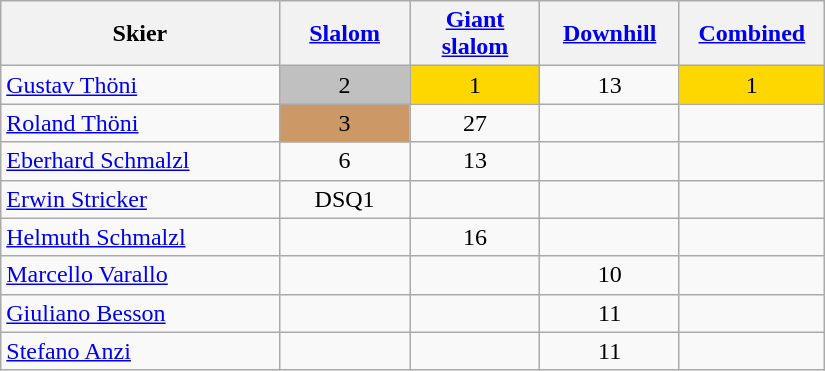<table class="wikitable" width=550px style="font-size:100%; text-align:center;">
<tr>
<th width=250px>Skier</th>
<th width=100px><a href='#'>Slalom</a></th>
<th width=100px><a href='#'>Giant slalom</a></th>
<th width=100px><a href='#'>Downhill</a></th>
<th width=100px><a href='#'>Combined</a></th>
</tr>
<tr>
<td align=left><a href='#'>Gustav Thöni</a></td>
<td bgcolor=silver>2</td>
<td bgcolor=gold>1</td>
<td>13</td>
<td bgcolor=gold>1</td>
</tr>
<tr>
<td align=left><a href='#'>Roland Thöni</a></td>
<td bgcolor=cc9966>3</td>
<td>27</td>
<td></td>
<td></td>
</tr>
<tr>
<td align=left><a href='#'>Eberhard Schmalzl</a></td>
<td>6</td>
<td>13</td>
<td></td>
<td></td>
</tr>
<tr>
<td align=left><a href='#'>Erwin Stricker</a></td>
<td>DSQ1</td>
<td></td>
<td></td>
<td></td>
</tr>
<tr>
<td align=left><a href='#'>Helmuth Schmalzl</a></td>
<td></td>
<td>16</td>
<td></td>
<td></td>
</tr>
<tr>
<td align=left><a href='#'>Marcello Varallo</a></td>
<td></td>
<td></td>
<td>10</td>
<td></td>
</tr>
<tr>
<td align=left><a href='#'>Giuliano Besson</a></td>
<td></td>
<td></td>
<td>11</td>
<td></td>
</tr>
<tr>
<td align=left><a href='#'>Stefano Anzi</a></td>
<td></td>
<td></td>
<td>11</td>
<td></td>
</tr>
</table>
